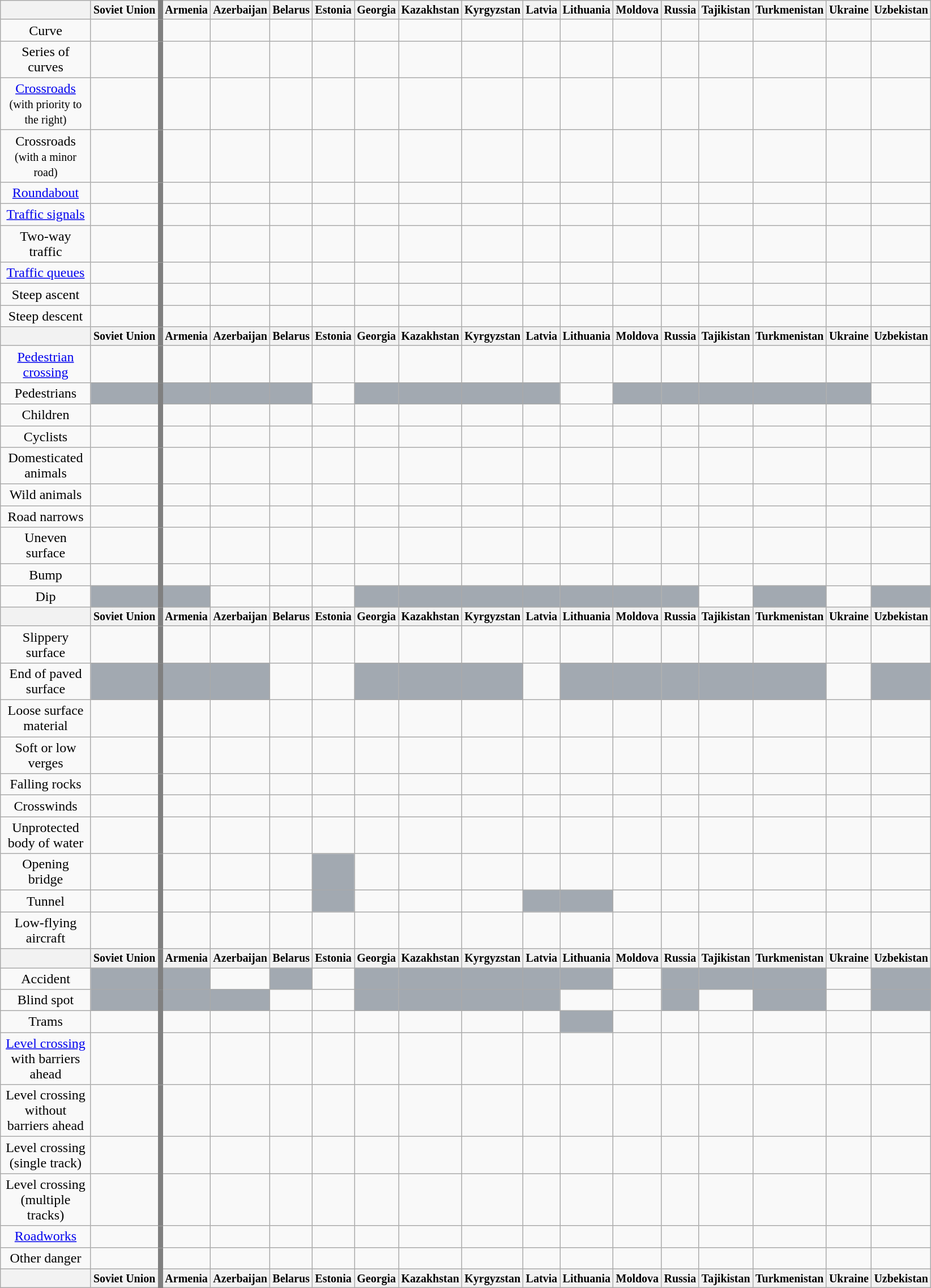<table class="wikitable" style="text-align:center;">
<tr style="font-size:smaller;">
<th width="100"></th>
<th style="border-right: solid 6px grey;">Soviet Union</th>
<th>Armenia</th>
<th>Azerbaijan</th>
<th>Belarus</th>
<th>Estonia</th>
<th>Georgia</th>
<th>Kazakhstan</th>
<th>Kyrgyzstan</th>
<th>Latvia</th>
<th>Lithuania</th>
<th>Moldova</th>
<th>Russia</th>
<th>Tajikistan</th>
<th>Turkmenistan</th>
<th>Ukraine</th>
<th>Uzbekistan</th>
</tr>
<tr>
<td>Curve</td>
<td style="border-right: solid 6px grey;"></td>
<td></td>
<td></td>
<td></td>
<td></td>
<td></td>
<td></td>
<td></td>
<td></td>
<td></td>
<td></td>
<td></td>
<td></td>
<td></td>
<td></td>
<td></td>
</tr>
<tr>
<td>Series of curves</td>
<td style="border-right: solid 6px grey;"></td>
<td></td>
<td></td>
<td></td>
<td></td>
<td></td>
<td></td>
<td></td>
<td></td>
<td></td>
<td></td>
<td></td>
<td></td>
<td></td>
<td></td>
<td></td>
</tr>
<tr>
<td><a href='#'>Crossroads</a> <small>(with priority to the right)</small></td>
<td style="border-right: solid 6px grey;"></td>
<td></td>
<td></td>
<td></td>
<td></td>
<td></td>
<td></td>
<td></td>
<td></td>
<td></td>
<td></td>
<td></td>
<td></td>
<td></td>
<td></td>
<td></td>
</tr>
<tr>
<td>Crossroads <small>(with a minor road)</small></td>
<td style="border-right: solid 6px grey;"></td>
<td></td>
<td></td>
<td></td>
<td></td>
<td></td>
<td></td>
<td></td>
<td></td>
<td></td>
<td></td>
<td></td>
<td></td>
<td></td>
<td></td>
<td></td>
</tr>
<tr>
<td><a href='#'>Roundabout</a></td>
<td style="border-right: solid 6px grey;"></td>
<td></td>
<td></td>
<td></td>
<td></td>
<td></td>
<td></td>
<td></td>
<td></td>
<td></td>
<td></td>
<td></td>
<td></td>
<td></td>
<td></td>
<td></td>
</tr>
<tr>
<td><a href='#'>Traffic signals</a></td>
<td style="border-right: solid 6px grey;"></td>
<td></td>
<td></td>
<td></td>
<td></td>
<td></td>
<td></td>
<td></td>
<td></td>
<td></td>
<td></td>
<td></td>
<td></td>
<td></td>
<td></td>
<td></td>
</tr>
<tr>
<td>Two-way traffic</td>
<td style="border-right: solid 6px grey;"></td>
<td></td>
<td></td>
<td></td>
<td></td>
<td></td>
<td></td>
<td></td>
<td></td>
<td></td>
<td></td>
<td></td>
<td></td>
<td></td>
<td></td>
<td></td>
</tr>
<tr>
<td><a href='#'>Traffic queues</a></td>
<td style="border-right: solid 6px grey;"></td>
<td></td>
<td></td>
<td></td>
<td></td>
<td></td>
<td></td>
<td></td>
<td></td>
<td></td>
<td></td>
<td></td>
<td></td>
<td></td>
<td></td>
<td></td>
</tr>
<tr>
<td>Steep ascent</td>
<td style="border-right: solid 6px grey;"></td>
<td></td>
<td></td>
<td></td>
<td></td>
<td></td>
<td></td>
<td></td>
<td></td>
<td></td>
<td></td>
<td></td>
<td></td>
<td></td>
<td></td>
<td></td>
</tr>
<tr>
<td>Steep descent</td>
<td style="border-right: solid 6px grey;"></td>
<td></td>
<td></td>
<td></td>
<td></td>
<td></td>
<td></td>
<td></td>
<td></td>
<td></td>
<td></td>
<td></td>
<td></td>
<td></td>
<td></td>
<td></td>
</tr>
<tr style="font-size:smaller;">
<th width="100"></th>
<th style="border-right: solid 6px grey;">Soviet Union</th>
<th>Armenia</th>
<th>Azerbaijan</th>
<th>Belarus</th>
<th>Estonia</th>
<th>Georgia</th>
<th>Kazakhstan</th>
<th>Kyrgyzstan</th>
<th>Latvia</th>
<th>Lithuania</th>
<th>Moldova</th>
<th>Russia</th>
<th>Tajikistan</th>
<th>Turkmenistan</th>
<th>Ukraine</th>
<th>Uzbekistan</th>
</tr>
<tr>
<td><a href='#'>Pedestrian crossing</a></td>
<td style="border-right: solid 6px grey;"></td>
<td></td>
<td></td>
<td></td>
<td></td>
<td></td>
<td></td>
<td></td>
<td></td>
<td></td>
<td></td>
<td></td>
<td></td>
<td></td>
<td></td>
<td></td>
</tr>
<tr>
<td>Pedestrians</td>
<td style="border-right: solid 6px grey; background: #a2a9b1;"></td>
<td style="background: #a2a9b1;"></td>
<td style="background: #a2a9b1;"></td>
<td style="background: #a2a9b1;"></td>
<td></td>
<td style="background: #a2a9b1;"></td>
<td style="background: #a2a9b1;"></td>
<td style="background: #a2a9b1;"></td>
<td style="background: #a2a9b1;"></td>
<td></td>
<td style="background: #a2a9b1;"></td>
<td style="background: #a2a9b1;"></td>
<td style="background: #a2a9b1;"></td>
<td style="background: #a2a9b1;"></td>
<td style="background: #a2a9b1;"></td>
<td></td>
</tr>
<tr>
<td>Children</td>
<td style="border-right: solid 6px grey;"></td>
<td></td>
<td></td>
<td></td>
<td></td>
<td></td>
<td></td>
<td></td>
<td></td>
<td></td>
<td></td>
<td></td>
<td></td>
<td></td>
<td></td>
<td></td>
</tr>
<tr>
<td>Cyclists</td>
<td style="border-right: solid 6px grey;"></td>
<td></td>
<td></td>
<td></td>
<td></td>
<td></td>
<td></td>
<td></td>
<td></td>
<td></td>
<td></td>
<td></td>
<td></td>
<td></td>
<td></td>
<td></td>
</tr>
<tr>
<td>Domesticated animals</td>
<td style="border-right: solid 6px grey;"></td>
<td></td>
<td></td>
<td></td>
<td></td>
<td></td>
<td></td>
<td></td>
<td></td>
<td></td>
<td></td>
<td></td>
<td></td>
<td></td>
<td></td>
<td></td>
</tr>
<tr>
<td>Wild animals</td>
<td style="border-right: solid 6px grey;"></td>
<td></td>
<td></td>
<td></td>
<td></td>
<td></td>
<td></td>
<td></td>
<td></td>
<td></td>
<td></td>
<td></td>
<td></td>
<td></td>
<td></td>
<td></td>
</tr>
<tr>
<td>Road narrows</td>
<td style="border-right: solid 6px grey;"></td>
<td></td>
<td></td>
<td></td>
<td></td>
<td></td>
<td></td>
<td></td>
<td></td>
<td></td>
<td></td>
<td></td>
<td></td>
<td></td>
<td></td>
<td></td>
</tr>
<tr>
<td>Uneven surface</td>
<td style="border-right: solid 6px grey;"></td>
<td></td>
<td></td>
<td></td>
<td></td>
<td></td>
<td></td>
<td></td>
<td></td>
<td></td>
<td></td>
<td></td>
<td></td>
<td></td>
<td></td>
<td></td>
</tr>
<tr>
<td>Bump</td>
<td style="border-right: solid 6px grey;"></td>
<td></td>
<td></td>
<td></td>
<td></td>
<td></td>
<td></td>
<td></td>
<td></td>
<td></td>
<td></td>
<td></td>
<td></td>
<td></td>
<td></td>
<td></td>
</tr>
<tr>
<td>Dip</td>
<td style="background: #a2a9b1; border-right: solid 6px grey;"></td>
<td style="background: #a2a9b1;"></td>
<td></td>
<td></td>
<td></td>
<td style="background: #a2a9b1;"></td>
<td style="background: #a2a9b1;"></td>
<td style="background: #a2a9b1;"></td>
<td style="background: #a2a9b1;"></td>
<td style="background: #a2a9b1;"></td>
<td style="background: #a2a9b1;"></td>
<td style="background: #a2a9b1;"></td>
<td></td>
<td style="background: #a2a9b1;"></td>
<td></td>
<td style="background: #a2a9b1;"></td>
</tr>
<tr style="font-size:smaller;">
<th width="100"></th>
<th style="border-right: solid 6px grey;">Soviet Union</th>
<th>Armenia</th>
<th>Azerbaijan</th>
<th>Belarus</th>
<th>Estonia</th>
<th>Georgia</th>
<th>Kazakhstan</th>
<th>Kyrgyzstan</th>
<th>Latvia</th>
<th>Lithuania</th>
<th>Moldova</th>
<th>Russia</th>
<th>Tajikistan</th>
<th>Turkmenistan</th>
<th>Ukraine</th>
<th>Uzbekistan</th>
</tr>
<tr>
<td>Slippery surface</td>
<td style="border-right: solid 6px grey;"></td>
<td></td>
<td></td>
<td></td>
<td></td>
<td></td>
<td></td>
<td></td>
<td></td>
<td></td>
<td></td>
<td></td>
<td></td>
<td></td>
<td></td>
<td></td>
</tr>
<tr>
<td>End of paved surface</td>
<td style="background: #a2a9b1; border-right: solid 6px grey"></td>
<td style="background: #a2a9b1;"></td>
<td style="background: #a2a9b1;"></td>
<td></td>
<td></td>
<td style="background: #a2a9b1;"></td>
<td style="background: #a2a9b1;"></td>
<td style="background: #a2a9b1;"></td>
<td></td>
<td style="background: #a2a9b1;"></td>
<td style="background: #a2a9b1;"></td>
<td style="background: #a2a9b1;"></td>
<td style="background: #a2a9b1;"></td>
<td style="background: #a2a9b1;"></td>
<td></td>
<td style="background: #a2a9b1;"></td>
</tr>
<tr>
<td>Loose surface material</td>
<td style="border-right: solid 6px grey;"></td>
<td></td>
<td></td>
<td></td>
<td></td>
<td></td>
<td></td>
<td></td>
<td></td>
<td></td>
<td></td>
<td></td>
<td></td>
<td></td>
<td></td>
<td></td>
</tr>
<tr>
<td>Soft or low verges</td>
<td style="border-right: solid 6px grey;"></td>
<td></td>
<td></td>
<td></td>
<td></td>
<td></td>
<td></td>
<td></td>
<td></td>
<td></td>
<td></td>
<td></td>
<td></td>
<td></td>
<td></td>
<td></td>
</tr>
<tr>
<td>Falling rocks</td>
<td style="border-right: solid 6px grey;"></td>
<td></td>
<td></td>
<td></td>
<td></td>
<td></td>
<td></td>
<td></td>
<td></td>
<td></td>
<td></td>
<td></td>
<td></td>
<td></td>
<td></td>
<td></td>
</tr>
<tr>
<td>Crosswinds</td>
<td style="border-right: solid 6px grey;"></td>
<td></td>
<td></td>
<td></td>
<td></td>
<td></td>
<td></td>
<td></td>
<td></td>
<td></td>
<td></td>
<td></td>
<td></td>
<td></td>
<td></td>
<td></td>
</tr>
<tr>
<td>Unprotected body of water</td>
<td style="border-right: solid 6px grey;"></td>
<td></td>
<td></td>
<td></td>
<td></td>
<td></td>
<td></td>
<td></td>
<td></td>
<td></td>
<td></td>
<td></td>
<td></td>
<td></td>
<td></td>
<td></td>
</tr>
<tr>
<td>Opening bridge</td>
<td style="border-right: solid 6px grey;"></td>
<td></td>
<td></td>
<td></td>
<td style="background: #a2a9b1;"></td>
<td></td>
<td></td>
<td></td>
<td></td>
<td></td>
<td></td>
<td></td>
<td></td>
<td></td>
<td></td>
<td></td>
</tr>
<tr>
<td>Tunnel</td>
<td style="border-right: solid 6px grey;"></td>
<td></td>
<td></td>
<td></td>
<td style="background: #a2a9b1;"></td>
<td></td>
<td></td>
<td></td>
<td style="background: #a2a9b1;"></td>
<td style="background: #a2a9b1;"></td>
<td></td>
<td></td>
<td></td>
<td></td>
<td></td>
<td></td>
</tr>
<tr>
<td>Low-flying aircraft</td>
<td style="border-right: solid 6px grey;"></td>
<td></td>
<td></td>
<td></td>
<td></td>
<td></td>
<td></td>
<td></td>
<td></td>
<td></td>
<td></td>
<td></td>
<td></td>
<td></td>
<td></td>
<td></td>
</tr>
<tr style="font-size:smaller;">
<th width="100"></th>
<th style="border-right: solid 6px grey;">Soviet Union</th>
<th>Armenia</th>
<th>Azerbaijan</th>
<th>Belarus</th>
<th>Estonia</th>
<th>Georgia</th>
<th>Kazakhstan</th>
<th>Kyrgyzstan</th>
<th>Latvia</th>
<th>Lithuania</th>
<th>Moldova</th>
<th>Russia</th>
<th>Tajikistan</th>
<th>Turkmenistan</th>
<th>Ukraine</th>
<th>Uzbekistan</th>
</tr>
<tr>
<td>Accident</td>
<td style="background: #a2a9b1; border-right: solid 6px grey"></td>
<td style="background: #a2a9b1;"></td>
<td></td>
<td style="background: #a2a9b1;"></td>
<td></td>
<td style="background: #a2a9b1;"></td>
<td style="background: #a2a9b1;"></td>
<td style="background: #a2a9b1;"></td>
<td style="background: #a2a9b1;"></td>
<td style="background: #a2a9b1;"></td>
<td></td>
<td style="background: #a2a9b1;"></td>
<td style="background: #a2a9b1;"></td>
<td style="background: #a2a9b1;"></td>
<td><br></td>
<td style="background: #a2a9b1;"></td>
</tr>
<tr>
<td>Blind spot</td>
<td style="background: #a2a9b1; border-right: solid 6px grey"></td>
<td style="background: #a2a9b1;"></td>
<td style="background: #a2a9b1;"></td>
<td></td>
<td><br></td>
<td style="background: #a2a9b1;"></td>
<td style="background: #a2a9b1;"></td>
<td style="background: #a2a9b1;"></td>
<td style="background: #a2a9b1;"></td>
<td></td>
<td></td>
<td style="background: #a2a9b1;"></td>
<td><br></td>
<td style="background: #a2a9b1;"></td>
<td></td>
<td style="background: #a2a9b1;"></td>
</tr>
<tr>
<td>Trams</td>
<td style="border-right: solid 6px grey;"></td>
<td></td>
<td></td>
<td></td>
<td></td>
<td></td>
<td></td>
<td></td>
<td></td>
<td style="background: #a2a9b1;"></td>
<td></td>
<td></td>
<td></td>
<td></td>
<td></td>
<td></td>
</tr>
<tr>
<td><a href='#'>Level crossing</a> with barriers ahead</td>
<td style="border-right: solid 6px grey;"></td>
<td></td>
<td></td>
<td></td>
<td></td>
<td></td>
<td></td>
<td></td>
<td></td>
<td></td>
<td></td>
<td></td>
<td></td>
<td></td>
<td></td>
<td></td>
</tr>
<tr>
<td>Level crossing without barriers ahead</td>
<td style="border-right: solid 6px grey;"></td>
<td></td>
<td></td>
<td></td>
<td></td>
<td></td>
<td></td>
<td></td>
<td></td>
<td></td>
<td></td>
<td></td>
<td></td>
<td></td>
<td></td>
<td></td>
</tr>
<tr>
<td>Level crossing (single track)</td>
<td style="border-right: solid 6px grey;"></td>
<td></td>
<td></td>
<td></td>
<td></td>
<td></td>
<td></td>
<td></td>
<td></td>
<td></td>
<td></td>
<td></td>
<td></td>
<td></td>
<td></td>
<td></td>
</tr>
<tr>
<td>Level crossing (multiple tracks)</td>
<td style="border-right: solid 6px grey;"></td>
<td></td>
<td></td>
<td></td>
<td></td>
<td></td>
<td></td>
<td></td>
<td></td>
<td></td>
<td></td>
<td></td>
<td></td>
<td></td>
<td></td>
<td></td>
</tr>
<tr>
<td><a href='#'>Roadworks</a></td>
<td style="border-right: solid 6px grey;"></td>
<td></td>
<td></td>
<td></td>
<td></td>
<td></td>
<td></td>
<td></td>
<td></td>
<td></td>
<td></td>
<td></td>
<td></td>
<td></td>
<td></td>
<td></td>
</tr>
<tr>
<td>Other danger</td>
<td style="border-right: solid 6px grey;"></td>
<td></td>
<td></td>
<td></td>
<td></td>
<td></td>
<td></td>
<td></td>
<td></td>
<td></td>
<td></td>
<td></td>
<td></td>
<td></td>
<td></td>
<td></td>
</tr>
<tr style="font-size:smaller;">
<th width="100"></th>
<th style="border-right: solid 6px grey;">Soviet Union</th>
<th>Armenia</th>
<th>Azerbaijan</th>
<th>Belarus</th>
<th>Estonia</th>
<th>Georgia</th>
<th>Kazakhstan</th>
<th>Kyrgyzstan</th>
<th>Latvia</th>
<th>Lithuania</th>
<th>Moldova</th>
<th>Russia</th>
<th>Tajikistan</th>
<th>Turkmenistan</th>
<th>Ukraine</th>
<th>Uzbekistan</th>
</tr>
</table>
